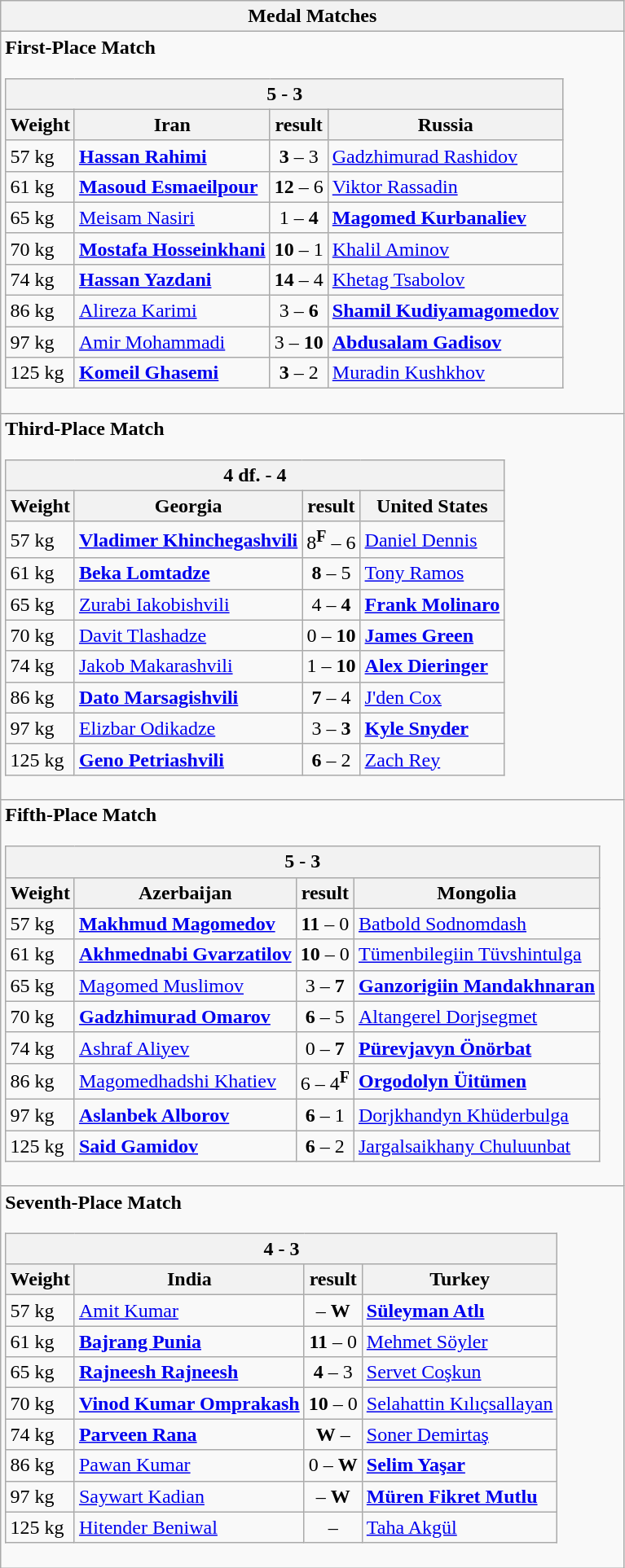<table class="wikitable outercollapse">
<tr>
<th>Medal Matches</th>
</tr>
<tr>
<td><strong>First-Place Match</strong><br><table class="wikitable collapsible innercollapse">
<tr>
<th colspan=4> 5 - 3 </th>
</tr>
<tr>
<th>Weight</th>
<th>Iran</th>
<th>result</th>
<th>Russia</th>
</tr>
<tr>
<td>57 kg</td>
<td><strong><a href='#'>Hassan Rahimi</a></strong></td>
<td align=center><strong>3</strong> – 3</td>
<td><a href='#'>Gadzhimurad Rashidov</a></td>
</tr>
<tr>
<td>61 kg</td>
<td><strong><a href='#'>Masoud Esmaeilpour</a></strong></td>
<td align=center><strong>12</strong> – 6</td>
<td><a href='#'>Viktor Rassadin</a></td>
</tr>
<tr>
<td>65 kg</td>
<td><a href='#'>Meisam Nasiri</a></td>
<td align=center>1 – <strong>4</strong></td>
<td><strong><a href='#'>Magomed Kurbanaliev</a></strong></td>
</tr>
<tr>
<td>70 kg</td>
<td><strong><a href='#'>Mostafa Hosseinkhani</a></strong></td>
<td align=center><strong>10</strong> – 1</td>
<td><a href='#'>Khalil Aminov</a></td>
</tr>
<tr>
<td>74 kg</td>
<td><strong><a href='#'>Hassan Yazdani</a></strong></td>
<td align=center><strong>14</strong> – 4</td>
<td><a href='#'>Khetag Tsabolov</a></td>
</tr>
<tr>
<td>86 kg</td>
<td><a href='#'>Alireza Karimi</a></td>
<td align=center>3 – <strong>6</strong></td>
<td><strong><a href='#'>Shamil Kudiyamagomedov</a></strong></td>
</tr>
<tr>
<td>97 kg</td>
<td><a href='#'>Amir Mohammadi</a></td>
<td align=center>3 – <strong>10</strong></td>
<td><strong><a href='#'>Abdusalam Gadisov</a></strong></td>
</tr>
<tr>
<td>125 kg</td>
<td><strong><a href='#'>Komeil Ghasemi</a></strong></td>
<td align=center><strong>3</strong> – 2</td>
<td><a href='#'>Muradin Kushkhov</a></td>
</tr>
</table>
</td>
</tr>
<tr>
<td><strong>Third-Place Match</strong><br><table class="wikitable collapsible innercollapse">
<tr>
<th colspan=4> 4 df. - 4 </th>
</tr>
<tr>
<th>Weight</th>
<th>Georgia</th>
<th>result</th>
<th>United States</th>
</tr>
<tr>
<td>57 kg</td>
<td><strong><a href='#'>Vladimer Khinchegashvili</a></strong></td>
<td align=center>8<sup><strong>F</strong></sup> – 6</td>
<td><a href='#'>Daniel Dennis</a></td>
</tr>
<tr>
<td>61 kg</td>
<td><strong><a href='#'>Beka Lomtadze</a></strong></td>
<td align=center><strong>8</strong> – 5</td>
<td><a href='#'>Tony Ramos</a></td>
</tr>
<tr>
<td>65 kg</td>
<td><a href='#'>Zurabi Iakobishvili</a></td>
<td align=center>4 – <strong>4</strong></td>
<td><strong><a href='#'>Frank Molinaro</a></strong></td>
</tr>
<tr>
<td>70 kg</td>
<td><a href='#'>Davit Tlashadze</a></td>
<td align=center>0 – <strong>10</strong></td>
<td><strong><a href='#'>James Green</a></strong></td>
</tr>
<tr>
<td>74 kg</td>
<td><a href='#'>Jakob Makarashvili</a></td>
<td align=center>1 – <strong>10</strong></td>
<td><strong><a href='#'>Alex Dieringer</a></strong></td>
</tr>
<tr>
<td>86 kg</td>
<td><strong><a href='#'>Dato Marsagishvili</a></strong></td>
<td align=center><strong>7</strong> – 4</td>
<td><a href='#'>J'den Cox</a></td>
</tr>
<tr>
<td>97 kg</td>
<td><a href='#'>Elizbar Odikadze</a></td>
<td align=center>3 – <strong>3</strong></td>
<td><strong><a href='#'>Kyle Snyder</a></strong></td>
</tr>
<tr>
<td>125 kg</td>
<td><strong><a href='#'>Geno Petriashvili</a></strong></td>
<td align=center><strong>6</strong> – 2</td>
<td><a href='#'>Zach Rey</a></td>
</tr>
</table>
</td>
</tr>
<tr>
<td><strong>Fifth-Place Match</strong><br><table class="wikitable collapsible innercollapse">
<tr>
<th colspan=4> 5 - 3 </th>
</tr>
<tr>
<th>Weight</th>
<th>Azerbaijan</th>
<th>result</th>
<th>Mongolia</th>
</tr>
<tr>
<td>57 kg</td>
<td><strong><a href='#'>Makhmud Magomedov</a></strong></td>
<td align=center><strong>11</strong> – 0</td>
<td><a href='#'>Batbold Sodnomdash</a></td>
</tr>
<tr>
<td>61 kg</td>
<td><strong><a href='#'>Akhmednabi Gvarzatilov</a></strong></td>
<td align=center><strong>10</strong> – 0</td>
<td><a href='#'>Tümenbilegiin Tüvshintulga</a></td>
</tr>
<tr>
<td>65 kg</td>
<td><a href='#'>Magomed Muslimov</a></td>
<td align=center>3 – <strong>7</strong></td>
<td><strong><a href='#'>Ganzorigiin Mandakhnaran</a></strong></td>
</tr>
<tr>
<td>70 kg</td>
<td><strong><a href='#'>Gadzhimurad Omarov</a></strong></td>
<td align=center><strong>6</strong> – 5</td>
<td><a href='#'>Altangerel Dorjsegmet</a></td>
</tr>
<tr>
<td>74 kg</td>
<td><a href='#'>Ashraf Aliyev</a></td>
<td align=center>0 – <strong>7</strong></td>
<td><strong><a href='#'>Pürevjavyn Önörbat</a></strong></td>
</tr>
<tr>
<td>86 kg</td>
<td><a href='#'>Magomedhadshi Khatiev</a></td>
<td align=center>6 – 4<sup><strong>F</strong></sup></td>
<td><strong><a href='#'>Orgodolyn Üitümen</a></strong></td>
</tr>
<tr>
<td>97 kg</td>
<td><strong><a href='#'>Aslanbek Alborov</a></strong></td>
<td align=center><strong>6</strong> – 1</td>
<td><a href='#'>Dorjkhandyn Khüderbulga</a></td>
</tr>
<tr>
<td>125 kg</td>
<td><strong><a href='#'>Said Gamidov</a></strong></td>
<td align=center><strong>6</strong> – 2</td>
<td><a href='#'>Jargalsaikhany Chuluunbat</a></td>
</tr>
</table>
</td>
</tr>
<tr>
<td><strong>Seventh-Place Match</strong><br><table class="wikitable collapsible innercollapse">
<tr>
<th colspan=4> 4 - 3 </th>
</tr>
<tr>
<th>Weight</th>
<th>India</th>
<th>result</th>
<th>Turkey</th>
</tr>
<tr>
<td>57 kg</td>
<td><a href='#'>Amit Kumar</a></td>
<td align=center>– <strong>W</strong></td>
<td><strong><a href='#'>Süleyman Atlı</a></strong></td>
</tr>
<tr>
<td>61 kg</td>
<td><strong><a href='#'>Bajrang Punia</a></strong></td>
<td align=center><strong>11</strong> – 0</td>
<td><a href='#'>Mehmet Söyler</a></td>
</tr>
<tr>
<td>65 kg</td>
<td><strong><a href='#'>Rajneesh Rajneesh</a> </strong></td>
<td align=center><strong>4</strong> – 3</td>
<td><a href='#'>Servet Coşkun</a></td>
</tr>
<tr>
<td>70 kg</td>
<td><strong><a href='#'>Vinod Kumar Omprakash</a></strong></td>
<td align=center><strong>10</strong> – 0</td>
<td><a href='#'>Selahattin Kılıçsallayan</a></td>
</tr>
<tr>
<td>74 kg</td>
<td><strong><a href='#'>Parveen Rana</a></strong></td>
<td align=center><strong>W</strong> –</td>
<td><a href='#'>Soner Demirtaş</a></td>
</tr>
<tr>
<td>86 kg</td>
<td><a href='#'>Pawan Kumar</a></td>
<td align=center>0 – <strong>W</strong></td>
<td><strong><a href='#'>Selim Yaşar</a></strong></td>
</tr>
<tr>
<td>97 kg</td>
<td><a href='#'>Saywart Kadian</a></td>
<td align=center>– <strong>W</strong></td>
<td><strong><a href='#'>Müren Fikret Mutlu</a></strong></td>
</tr>
<tr>
<td>125 kg</td>
<td><a href='#'>Hitender Beniwal</a></td>
<td align=center>–</td>
<td><a href='#'>Taha Akgül</a></td>
</tr>
</table>
</td>
</tr>
</table>
